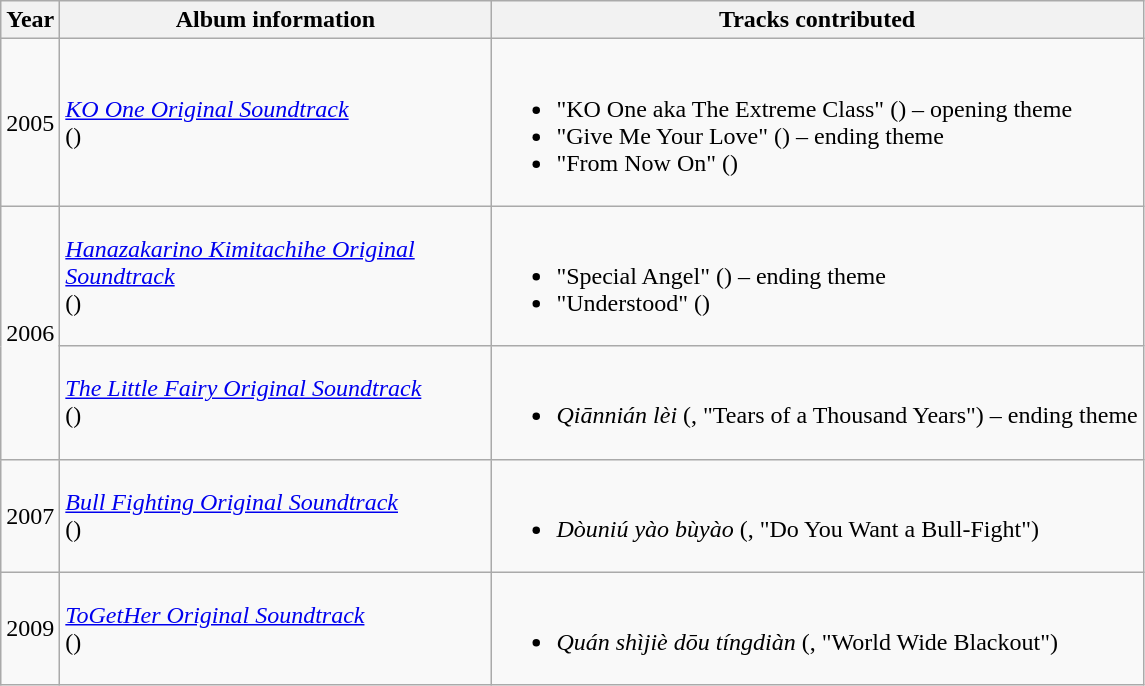<table class="wikitable">
<tr>
<th>Year</th>
<th width="280px">Album information</th>
<th>Tracks contributed</th>
</tr>
<tr>
<td>2005</td>
<td><em><a href='#'>KO One Original Soundtrack</a></em><br>()</td>
<td><br><ul><li>"KO One aka The Extreme Class" () – opening theme</li><li>"Give Me Your Love" () – ending theme</li><li>"From Now On" ()</li></ul></td>
</tr>
<tr>
<td rowspan=2>2006</td>
<td><em><a href='#'>Hanazakarino Kimitachihe Original Soundtrack</a></em><br>()</td>
<td><br><ul><li>"Special Angel" () – ending theme</li><li>"Understood" ()</li></ul></td>
</tr>
<tr>
<td><em><a href='#'>The Little Fairy Original Soundtrack</a></em><br>()</td>
<td><br><ul><li><em>Qiānnián lèi</em> (, "Tears of a Thousand Years") – ending theme</li></ul></td>
</tr>
<tr>
<td>2007</td>
<td><em><a href='#'>Bull Fighting Original Soundtrack</a></em><br>()</td>
<td><br><ul><li><em>Dòuniú yào bùyào</em> (, "Do You Want a Bull-Fight")</li></ul></td>
</tr>
<tr>
<td>2009</td>
<td><em><a href='#'>ToGetHer Original Soundtrack</a></em><br>()</td>
<td><br><ul><li><em>Quán shìjiè dōu tíngdiàn</em> (, "World Wide Blackout")</li></ul></td>
</tr>
</table>
